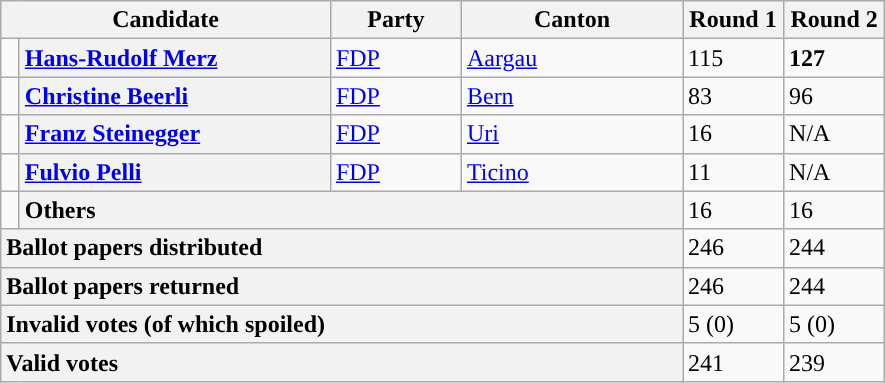<table class="wikitable">
<tr>
<th colspan=2>Candidate</th>
<th>Party</th>
<th>Canton</th>
<th>Round 1</th>
<th>Round 2</th>
</tr>
<tr>
<td width=5px style="background-color: "></td>
<td width=200px style="background-color:#F2F2F2"><strong><a href='#'>Hans-Rudolf Merz</a></strong></td>
<td width=80px><a href='#'>FDP</a></td>
<td width=140px><a href='#'>Aargau</a></td>
<td width=60px>115</td>
<td width=60px><strong>127</strong></td>
</tr>
<tr>
<td style="background-color: "></td>
<td style="background-color:#F2F2F2"><strong><a href='#'>Christine Beerli</a></strong></td>
<td><a href='#'>FDP</a></td>
<td><a href='#'>Bern</a></td>
<td>83</td>
<td>96</td>
</tr>
<tr>
<td style="background-color: "></td>
<td style="background-color:#F2F2F2"><strong><a href='#'>Franz Steinegger</a></strong></td>
<td><a href='#'>FDP</a></td>
<td><a href='#'>Uri</a></td>
<td>16</td>
<td>N/A</td>
</tr>
<tr>
<td style="background-color: "></td>
<td style="background-color:#F2F2F2"><strong><a href='#'>Fulvio Pelli</a></strong></td>
<td><a href='#'>FDP</a></td>
<td><a href='#'>Ticino</a></td>
<td>11</td>
<td>N/A</td>
</tr>
<tr>
<td></td>
<td colspan=3 style="background-color:#F2F2F2"><strong>Others</strong></td>
<td>16</td>
<td>16</td>
</tr>
<tr>
<td colspan=4 style="background-color:#F2F2F2"><strong>Ballot papers distributed</strong></td>
<td>246</td>
<td>244</td>
</tr>
<tr>
<td colspan=4 style="background-color:#F2F2F2"><strong>Ballot papers returned</strong></td>
<td>246</td>
<td>244</td>
</tr>
<tr>
<td colspan=4 style="background-color:#F2F2F2"><strong>Invalid votes (of which spoiled)</strong></td>
<td>5 (0)</td>
<td>5 (0)</td>
</tr>
<tr>
<td colspan=4 style="background-color:#F2F2F2"><strong>Valid votes</strong></td>
<td>241</td>
<td>239</td>
</tr>
</table>
